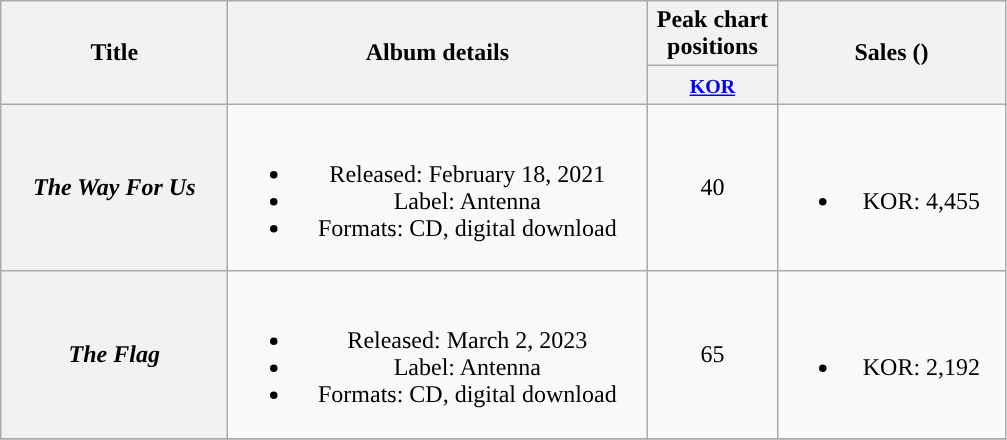<table class="wikitable plainrowheaders" style="text-align:center;">
<tr>
<th scope="col" rowspan="2" style="width:9em;">Title</th>
<th scope="col" rowspan="2" style="width:17em;">Album details</th>
<th scope="col" colspan="1" style="width:5em;">Peak chart positions</th>
<th scope="col" rowspan="2" style="width:9em;">Sales ()</th>
</tr>
<tr>
<th><small><a href='#'>KOR</a></small><br></th>
</tr>
<tr>
<th scope="row"><em>The Way For Us</em> <br></th>
<td><br><ul><li>Released: February 18, 2021</li><li>Label: Antenna</li><li>Formats: CD, digital download</li></ul></td>
<td>40</td>
<td><br><ul><li>KOR: 4,455</li></ul></td>
</tr>
<tr>
<th scope="row"><em>The Flag</em></th>
<td><br><ul><li>Released: March 2, 2023</li><li>Label: Antenna</li><li>Formats: CD, digital download</li></ul></td>
<td>65</td>
<td><br><ul><li>KOR: 2,192</li></ul></td>
</tr>
<tr>
</tr>
</table>
